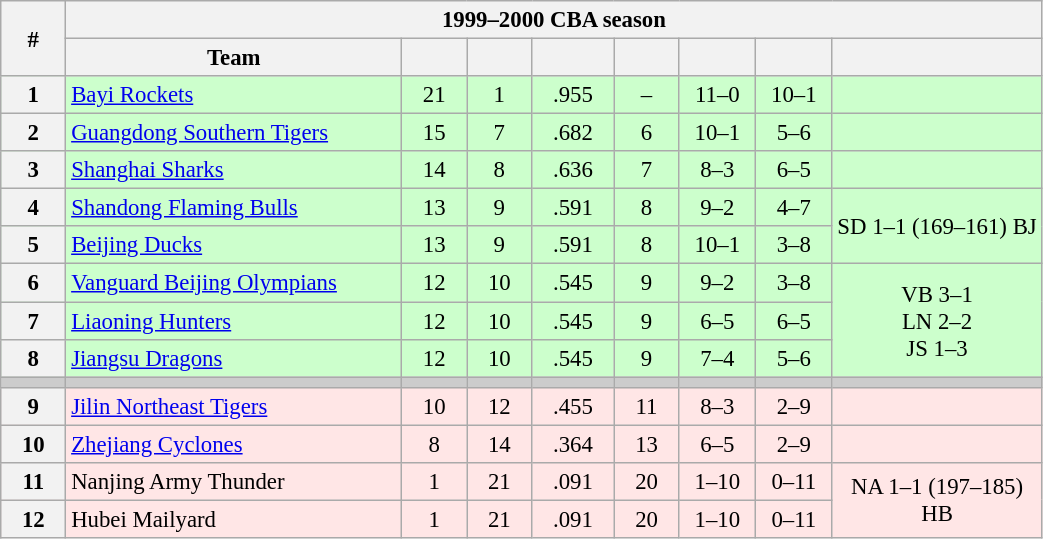<table class="wikitable" width="55%" style="font-size:95%;">
<tr>
<th width="3%" rowspan=2>#</th>
<th colspan="8" style="text-align:center;">1999–2000 CBA season</th>
</tr>
<tr style="text-align:center;">
<th width="16%">Team</th>
<th width="3%"></th>
<th width="3%"></th>
<th width="3%"></th>
<th width="3%"></th>
<th width="3%"></th>
<th width="3%"></th>
<th width="10%"></th>
</tr>
<tr style="text-align:center;background: #ccffcc;">
<th>1</th>
<td style="text-align:left;"><a href='#'>Bayi Rockets</a></td>
<td>21</td>
<td>1</td>
<td>.955</td>
<td>–</td>
<td>11–0</td>
<td>10–1</td>
<td></td>
</tr>
<tr style="text-align:center;background: #ccffcc;">
<th>2</th>
<td style="text-align:left;"><a href='#'>Guangdong Southern Tigers</a></td>
<td>15</td>
<td>7</td>
<td>.682</td>
<td>6</td>
<td>10–1</td>
<td>5–6</td>
<td></td>
</tr>
<tr style="text-align:center;background: #ccffcc;">
<th>3</th>
<td style="text-align:left;"><a href='#'>Shanghai Sharks</a></td>
<td>14</td>
<td>8</td>
<td>.636</td>
<td>7</td>
<td>8–3</td>
<td>6–5</td>
<td></td>
</tr>
<tr style="text-align:center;background: #ccffcc;">
<th>4</th>
<td style="text-align:left;"><a href='#'>Shandong Flaming Bulls</a></td>
<td>13</td>
<td>9</td>
<td>.591</td>
<td>8</td>
<td>9–2</td>
<td>4–7</td>
<td rowspan=2>SD 1–1 (169–161) BJ</td>
</tr>
<tr style="text-align:center;background: #ccffcc;">
<th>5</th>
<td style="text-align:left;"><a href='#'>Beijing Ducks</a></td>
<td>13</td>
<td>9</td>
<td>.591</td>
<td>8</td>
<td>10–1</td>
<td>3–8</td>
</tr>
<tr style="text-align:center;background: #ccffcc;">
<th>6</th>
<td style="text-align:left;"><a href='#'>Vanguard Beijing Olympians</a></td>
<td>12</td>
<td>10</td>
<td>.545</td>
<td>9</td>
<td>9–2</td>
<td>3–8</td>
<td rowspan=3>VB 3–1<br>LN 2–2<br>JS 1–3</td>
</tr>
<tr style="text-align:center;background: #ccffcc;">
<th>7</th>
<td style="text-align:left;"><a href='#'>Liaoning Hunters</a></td>
<td>12</td>
<td>10</td>
<td>.545</td>
<td>9</td>
<td>6–5</td>
<td>6–5</td>
</tr>
<tr style="text-align:center;background: #ccffcc;">
<th>8</th>
<td style="text-align:left;"><a href='#'>Jiangsu Dragons</a></td>
<td>12</td>
<td>10</td>
<td>.545</td>
<td>9</td>
<td>7–4</td>
<td>5–6</td>
</tr>
<tr style="background-color:#cccccc;">
<td></td>
<td></td>
<td></td>
<td></td>
<td></td>
<td></td>
<td></td>
<td></td>
<td></td>
</tr>
<tr style="text-align:center;background: #FFE6E6;">
<th>9</th>
<td style="text-align:left;"><a href='#'>Jilin Northeast Tigers</a></td>
<td>10</td>
<td>12</td>
<td>.455</td>
<td>11</td>
<td>8–3</td>
<td>2–9</td>
<td></td>
</tr>
<tr style="text-align:center;background: #FFE6E6;">
<th>10</th>
<td style="text-align:left;"><a href='#'>Zhejiang Cyclones</a></td>
<td>8</td>
<td>14</td>
<td>.364</td>
<td>13</td>
<td>6–5</td>
<td>2–9</td>
<td></td>
</tr>
<tr style="text-align:center;background: #FFE6E6;">
<th>11</th>
<td style="text-align:left;">Nanjing Army Thunder</td>
<td>1</td>
<td>21</td>
<td>.091</td>
<td>20</td>
<td>1–10</td>
<td>0–11</td>
<td rowspan=2>NA 1–1 (197–185) HB</td>
</tr>
<tr style="text-align:center;background: #FFE6E6;">
<th>12</th>
<td style="text-align:left;">Hubei Mailyard</td>
<td>1</td>
<td>21</td>
<td>.091</td>
<td>20</td>
<td>1–10</td>
<td>0–11</td>
</tr>
</table>
